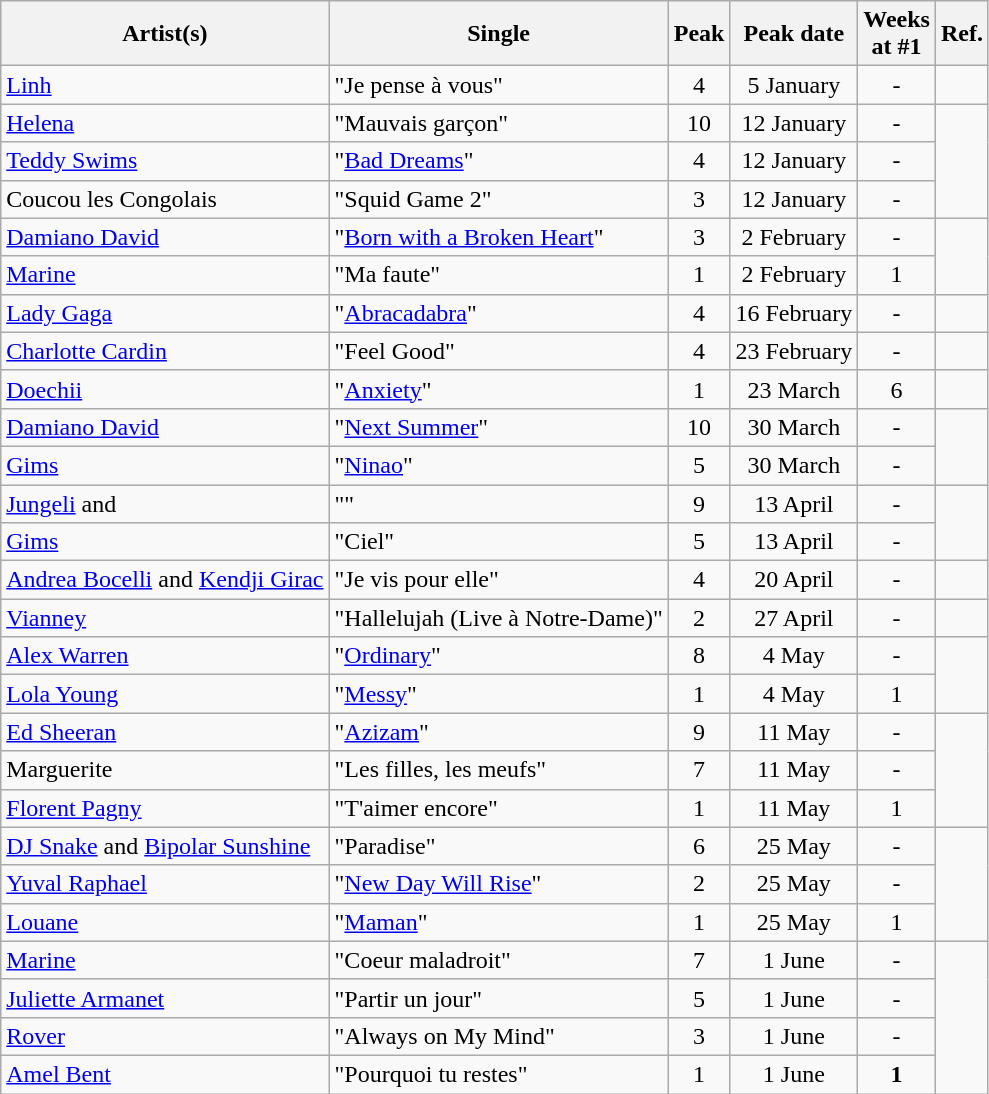<table class="wikitable sortable">
<tr>
<th>Artist(s)</th>
<th>Single</th>
<th>Peak</th>
<th>Peak date</th>
<th>Weeks<br>at #1</th>
<th>Ref.</th>
</tr>
<tr>
<td><a href='#'>Linh</a></td>
<td>"Je pense à vous"</td>
<td style="text-align: center;">4</td>
<td style="text-align: center;">5 January</td>
<td style="text-align: center;">-</td>
<td style="text-align: center;"></td>
</tr>
<tr>
<td><a href='#'>Helena</a></td>
<td>"Mauvais garçon"</td>
<td style="text-align: center;">10</td>
<td style="text-align: center;">12 January</td>
<td style="text-align: center;">-</td>
<td style="text-align: center;" rowspan="3"></td>
</tr>
<tr>
<td><a href='#'>Teddy Swims</a></td>
<td>"<a href='#'>Bad Dreams</a>"</td>
<td style="text-align: center;">4</td>
<td style="text-align: center;">12 January</td>
<td style="text-align: center;">-</td>
</tr>
<tr>
<td>Coucou les Congolais</td>
<td>"Squid Game 2"</td>
<td style="text-align: center;">3</td>
<td style="text-align: center;">12 January</td>
<td style="text-align: center;">-</td>
</tr>
<tr>
<td><a href='#'>Damiano David</a></td>
<td>"<a href='#'>Born with a Broken Heart</a>"</td>
<td style="text-align: center;">3</td>
<td style="text-align: center;">2 February</td>
<td style="text-align: center;">-</td>
<td style="text-align: center;" rowspan="2"></td>
</tr>
<tr>
<td><a href='#'>Marine</a></td>
<td>"Ma faute"</td>
<td style="text-align: center;">1</td>
<td style="text-align: center;">2 February</td>
<td style="text-align: center;">1</td>
</tr>
<tr>
<td><a href='#'>Lady Gaga</a></td>
<td>"<a href='#'>Abracadabra</a>"</td>
<td style="text-align: center;">4</td>
<td style="text-align: center;">16 February</td>
<td style="text-align: center;">-</td>
<td style="text-align: center;"></td>
</tr>
<tr>
<td><a href='#'>Charlotte Cardin</a></td>
<td>"Feel Good"</td>
<td style="text-align: center;">4</td>
<td style="text-align: center;">23 February</td>
<td style="text-align: center;">-</td>
<td style="text-align: center;"></td>
</tr>
<tr>
<td><a href='#'>Doechii</a></td>
<td>"<a href='#'>Anxiety</a>"</td>
<td style="text-align: center;">1</td>
<td style="text-align: center;">23 March</td>
<td style="text-align: center;">6</td>
<td style="text-align: center;"></td>
</tr>
<tr>
<td><a href='#'>Damiano David</a></td>
<td>"<a href='#'>Next Summer</a>"</td>
<td style="text-align: center;">10</td>
<td style="text-align: center;">30 March</td>
<td style="text-align: center;">-</td>
<td style="text-align: center;" rowspan="2"></td>
</tr>
<tr>
<td><a href='#'>Gims</a></td>
<td>"<a href='#'>Ninao</a>"</td>
<td style="text-align: center;">5</td>
<td style="text-align: center;">30 March</td>
<td style="text-align: center;">-</td>
</tr>
<tr>
<td><a href='#'>Jungeli</a> and </td>
<td>""</td>
<td style="text-align: center;">9</td>
<td style="text-align: center;">13 April</td>
<td style="text-align: center;">-</td>
<td style="text-align: center;" rowspan="2"></td>
</tr>
<tr>
<td><a href='#'>Gims</a></td>
<td>"Ciel"</td>
<td style="text-align: center;">5</td>
<td style="text-align: center;">13 April</td>
<td style="text-align: center;">-</td>
</tr>
<tr>
<td><a href='#'>Andrea Bocelli</a> and <a href='#'>Kendji Girac</a></td>
<td>"Je vis pour elle"</td>
<td style="text-align: center;">4</td>
<td style="text-align: center;">20 April</td>
<td style="text-align: center;">-</td>
<td style="text-align: center;"></td>
</tr>
<tr>
<td><a href='#'>Vianney</a></td>
<td>"Hallelujah (Live à Notre-Dame)"</td>
<td style="text-align: center;">2</td>
<td style="text-align: center;">27 April</td>
<td style="text-align: center;">-</td>
<td style="text-align: center;"></td>
</tr>
<tr>
<td><a href='#'>Alex Warren</a></td>
<td>"<a href='#'>Ordinary</a>"</td>
<td style="text-align: center;">8</td>
<td style="text-align: center;">4 May</td>
<td style="text-align: center;">-</td>
<td style="text-align: center;" rowspan="2"></td>
</tr>
<tr>
<td><a href='#'>Lola Young</a></td>
<td>"<a href='#'>Messy</a>"</td>
<td style="text-align: center;">1</td>
<td style="text-align: center;">4 May</td>
<td style="text-align: center;">1</td>
</tr>
<tr>
<td><a href='#'>Ed Sheeran</a></td>
<td>"<a href='#'>Azizam</a>"</td>
<td style="text-align: center;">9</td>
<td style="text-align: center;">11 May</td>
<td style="text-align: center;">-</td>
<td style="text-align: center;" rowspan="3"></td>
</tr>
<tr>
<td>Marguerite</td>
<td>"Les filles, les meufs"</td>
<td style="text-align: center;">7</td>
<td style="text-align: center;">11 May</td>
<td style="text-align: center;">-</td>
</tr>
<tr>
<td><a href='#'>Florent Pagny</a></td>
<td>"T'aimer encore"</td>
<td style="text-align: center;">1</td>
<td style="text-align: center;">11 May</td>
<td style="text-align: center;">1</td>
</tr>
<tr>
<td><a href='#'>DJ Snake</a> and <a href='#'>Bipolar Sunshine</a></td>
<td>"Paradise"</td>
<td style="text-align: center;">6</td>
<td style="text-align: center;">25 May</td>
<td style="text-align: center;">-</td>
<td style="text-align: center;" rowspan="3"></td>
</tr>
<tr>
<td><a href='#'>Yuval Raphael</a></td>
<td>"<a href='#'>New Day Will Rise</a>"</td>
<td style="text-align: center;">2</td>
<td style="text-align: center;">25 May</td>
<td style="text-align: center;">-</td>
</tr>
<tr>
<td><a href='#'>Louane</a></td>
<td>"<a href='#'>Maman</a>"</td>
<td style="text-align: center;">1</td>
<td style="text-align: center;">25 May</td>
<td style="text-align: center;">1</td>
</tr>
<tr>
<td><a href='#'>Marine</a></td>
<td>"Coeur maladroit"</td>
<td style="text-align: center;">7</td>
<td style="text-align: center;">1 June</td>
<td style="text-align: center;">-</td>
<td style="text-align: center;" rowspan="4"></td>
</tr>
<tr>
<td><a href='#'>Juliette Armanet</a></td>
<td>"Partir un jour"</td>
<td style="text-align: center;">5</td>
<td style="text-align: center;">1 June</td>
<td style="text-align: center;">-</td>
</tr>
<tr>
<td><a href='#'>Rover</a></td>
<td>"Always on My Mind"</td>
<td style="text-align: center;">3</td>
<td style="text-align: center;">1 June</td>
<td style="text-align: center;">-</td>
</tr>
<tr>
<td><a href='#'>Amel Bent</a></td>
<td>"Pourquoi tu restes"</td>
<td style="text-align: center;">1</td>
<td style="text-align: center;">1 June</td>
<td style="text-align: center;"><strong>1</strong></td>
</tr>
</table>
